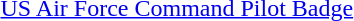<table>
<tr>
<td></td>
<td><a href='#'>US Air Force Command Pilot Badge</a></td>
</tr>
<tr>
</tr>
</table>
